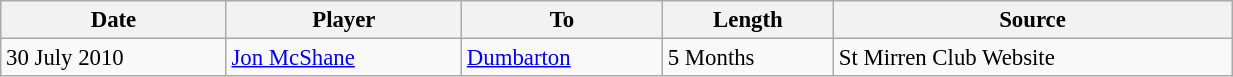<table class="wikitable sortable" style="text-align:center; font-size:95%;width:65%; text-align:left">
<tr>
<th><strong>Date</strong></th>
<th><strong>Player</strong></th>
<th><strong>To</strong></th>
<th><strong>Length</strong></th>
<th><strong>Source</strong></th>
</tr>
<tr>
<td>30 July 2010</td>
<td><a href='#'>Jon McShane</a></td>
<td><a href='#'>Dumbarton</a></td>
<td>5 Months</td>
<td>St Mirren Club Website</td>
</tr>
</table>
